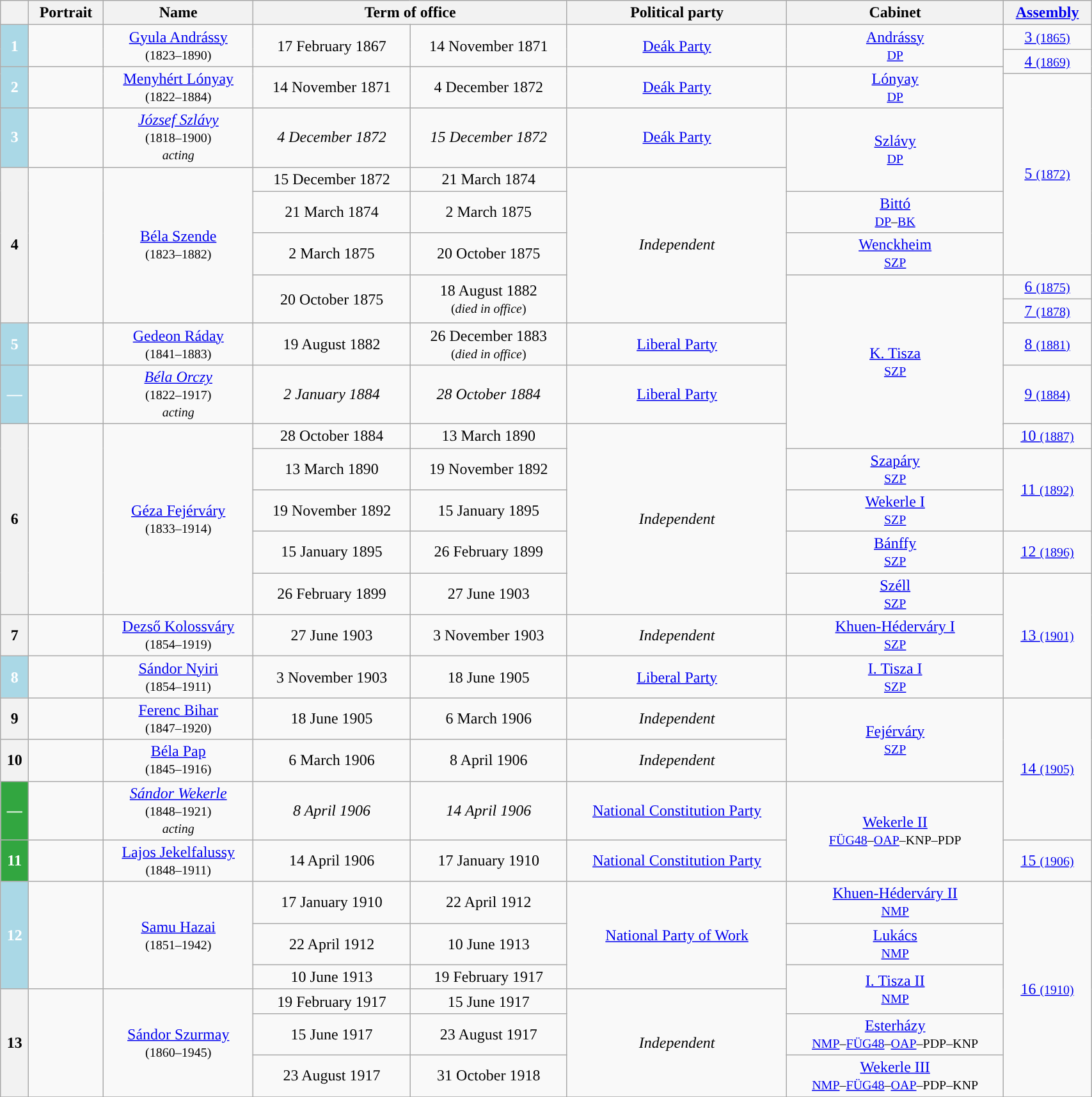<table class="wikitable" style="width:90%; text-align:center;">
<tr>
<th></th>
<th>Portrait</th>
<th>Name<br></th>
<th colspan=2>Term of office</th>
<th>Political party</th>
<th>Cabinet</th>
<th><a href='#'>Assembly</a><br></th>
</tr>
<tr>
<th rowspan="2" style="background-color:#AAD8E6; color:white">1</th>
<td rowspan="2"></td>
<td rowspan="2"><a href='#'>Gyula Andrássy</a><br><small>(1823–1890)</small></td>
<td rowspan="2">17 February 1867</td>
<td rowspan="2">14 November 1871</td>
<td rowspan="2"><a href='#'>Deák Party</a></td>
<td rowspan="2"><a href='#'>Andrássy</a><br><small><a href='#'>DP</a></small></td>
<td><a href='#'>3 <small>(1865)</small></a></td>
</tr>
<tr>
<td rowspan="2"><a href='#'>4 <small>(1869)</small></a></td>
</tr>
<tr>
<th rowspan="2" style="background-color:#AAD8E6; color:white">2</th>
<td rowspan="2"></td>
<td rowspan="2"><a href='#'>Menyhért Lónyay</a><br><small>(1822–1884)</small></td>
<td rowspan="2">14 November 1871</td>
<td rowspan="2">4 December 1872</td>
<td rowspan="2"><a href='#'>Deák Party</a></td>
<td rowspan="2"><a href='#'>Lónyay</a><br><small><a href='#'>DP</a></small></td>
</tr>
<tr>
<td rowspan="5"><a href='#'>5 <small>(1872)</small></a></td>
</tr>
<tr>
<th style="background-color:#AAD8E6; color:white">3</th>
<td></td>
<td><em><a href='#'>József Szlávy</a></em><br><small>(1818–1900)<br><em>acting</em></small></td>
<td><em>4 December 1872</em></td>
<td><em>15 December 1872</em></td>
<td><a href='#'>Deák Party</a></td>
<td rowspan="2"><a href='#'>Szlávy</a><br><small><a href='#'>DP</a></small></td>
</tr>
<tr>
<th rowspan="6" style="background:">4</th>
<td rowspan="6"></td>
<td rowspan="6"><a href='#'>Béla Szende</a><br><small>(1823–1882)</small></td>
<td>15 December 1872</td>
<td>21 March 1874</td>
<td rowspan="6"><em>Independent</em></td>
</tr>
<tr>
<td>21 March 1874</td>
<td>2 March 1875</td>
<td><a href='#'>Bittó</a><br><small><a href='#'>DP</a>–<a href='#'>BK</a></small></td>
</tr>
<tr>
<td>2 March 1875</td>
<td>20 October 1875</td>
<td><a href='#'>Wenckheim</a><br><small><a href='#'>SZP</a></small></td>
</tr>
<tr>
<td rowspan="3">20 October 1875</td>
<td rowspan="3">18 August 1882<br><small>(<em>died in office</em>)</small></td>
<td rowspan="8"><a href='#'>K. Tisza</a><br><small><a href='#'>SZP</a></small></td>
<td><a href='#'>6 <small>(1875)</small></a></td>
</tr>
<tr>
<td><a href='#'>7 <small>(1878)</small></a></td>
</tr>
<tr>
<td rowspan="3"><a href='#'>8 <small>(1881)</small></a></td>
</tr>
<tr>
<th style="background-color:#AAD8E6; color:white">5</th>
<td></td>
<td><a href='#'>Gedeon Ráday</a><br><small>(1841–1883)</small></td>
<td>19 August 1882</td>
<td>26 December 1883<br><small>(<em>died in office</em>)</small></td>
<td><a href='#'>Liberal Party</a></td>
</tr>
<tr>
<th rowspan="2" style="background-color:#AAD8E6; color:white">—</th>
<td rowspan="2"></td>
<td rowspan="2"><em><a href='#'>Béla Orczy</a></em><br><small>(1822–1917)<br><em>acting</em></small></td>
<td rowspan="2"><em>2 January 1884</em></td>
<td rowspan="2"><em>28 October 1884</em></td>
<td rowspan="2"><a href='#'>Liberal Party</a></td>
</tr>
<tr>
<td rowspan="2"><a href='#'>9 <small>(1884)</small></a></td>
</tr>
<tr>
<th rowspan="9" style="background:">6</th>
<td rowspan="9"></td>
<td rowspan="9"><a href='#'>Géza Fejérváry</a><br><small>(1833–1914)</small></td>
<td rowspan="2">28 October 1884</td>
<td rowspan="2">13 March 1890</td>
<td rowspan="9"><em>Independent</em></td>
</tr>
<tr>
<td rowspan="2"><a href='#'>10 <small>(1887)</small></a></td>
</tr>
<tr>
<td rowspan="2">13 March 1890</td>
<td rowspan="2">19 November 1892</td>
<td rowspan="2"><a href='#'>Szapáry</a><br><small><a href='#'>SZP</a></small></td>
</tr>
<tr>
<td rowspan="3"><a href='#'>11 <small>(1892)</small></a></td>
</tr>
<tr>
<td>19 November 1892</td>
<td>15 January 1895</td>
<td><a href='#'>Wekerle I</a><br><small><a href='#'>SZP</a></small></td>
</tr>
<tr>
<td rowspan="2">15 January 1895</td>
<td rowspan="2">26 February 1899</td>
<td rowspan="2"><a href='#'>Bánffy</a><br><small><a href='#'>SZP</a></small></td>
</tr>
<tr>
<td rowspan="2"><a href='#'>12 <small>(1896)</small></a></td>
</tr>
<tr>
<td rowspan="2">26 February 1899</td>
<td rowspan="2">27 June 1903</td>
<td rowspan="2"><a href='#'>Széll</a><br><small><a href='#'>SZP</a></small></td>
</tr>
<tr>
<td rowspan="3"><a href='#'>13 <small>(1901)</small></a></td>
</tr>
<tr>
<th style="background:">7</th>
<td></td>
<td><a href='#'>Dezső Kolossváry</a><br><small>(1854–1919)</small></td>
<td>27 June 1903</td>
<td>3 November 1903</td>
<td><em>Independent</em></td>
<td><a href='#'>Khuen-Héderváry I</a><br><small><a href='#'>SZP</a></small></td>
</tr>
<tr>
<th style="background-color:#AAD8E6; color:white">8</th>
<td></td>
<td><a href='#'>Sándor Nyiri</a><br><small>(1854–1911)</small></td>
<td>3 November 1903</td>
<td>18 June 1905</td>
<td><a href='#'>Liberal Party</a></td>
<td><a href='#'>I. Tisza I</a><br><small><a href='#'>SZP</a></small></td>
</tr>
<tr>
<th style="background:">9</th>
<td></td>
<td><a href='#'>Ferenc Bihar</a><br><small>(1847–1920)</small></td>
<td>18 June 1905</td>
<td>6 March 1906</td>
<td><em>Independent</em></td>
<td rowspan="2"><a href='#'>Fejérváry</a><br><small><a href='#'>SZP</a></small></td>
<td rowspan="4"><a href='#'>14 <small>(1905)</small></a></td>
</tr>
<tr>
<th style="background:">10</th>
<td></td>
<td><a href='#'>Béla Pap</a><br><small>(1845–1916)</small></td>
<td>6 March 1906</td>
<td>8 April 1906</td>
<td><em>Independent</em></td>
</tr>
<tr>
<th style="background-color:#32A640; color:white">—</th>
<td></td>
<td><em><a href='#'>Sándor Wekerle</a></em><br><small>(1848–1921)<br><em>acting</em></small></td>
<td><em>8 April 1906</em></td>
<td><em>14 April 1906</em></td>
<td><a href='#'>National Constitution Party</a></td>
<td rowspan="3"><a href='#'>Wekerle II</a><br><small><a href='#'>FÜG48</a>–<a href='#'>OAP</a>–KNP–PDP</small></td>
</tr>
<tr>
<th rowspan="2" style="background-color:#32A640; color:white">11</th>
<td rowspan="2"></td>
<td rowspan="2"><a href='#'>Lajos Jekelfalussy</a><br><small>(1848–1911)</small></td>
<td rowspan="2">14 April 1906</td>
<td rowspan="2">17 January 1910</td>
<td rowspan="2"><a href='#'>National Constitution Party</a></td>
</tr>
<tr>
<td rowspan="2"><a href='#'>15 <small>(1906)</small></a></td>
</tr>
<tr>
<th rowspan="4" style="background-color:#AAD8E6; color:white">12</th>
<td rowspan="4"></td>
<td rowspan="4"><a href='#'>Samu Hazai</a><br><small>(1851–1942)</small></td>
<td rowspan="2">17 January 1910</td>
<td rowspan="2">22 April 1912</td>
<td rowspan="4"><a href='#'>National Party of Work</a></td>
<td rowspan="2"><a href='#'>Khuen-Héderváry II</a><br><small><a href='#'>NMP</a></small></td>
</tr>
<tr>
<td rowspan="6"><a href='#'>16 <small>(1910)</small></a></td>
</tr>
<tr>
<td>22 April 1912</td>
<td>10 June 1913</td>
<td><a href='#'>Lukács</a><br><small><a href='#'>NMP</a></small></td>
</tr>
<tr>
<td>10 June 1913</td>
<td>19 February 1917</td>
<td rowspan="2"><a href='#'>I. Tisza II</a><br><small><a href='#'>NMP</a></small></td>
</tr>
<tr>
<th rowspan="3" style="background:">13</th>
<td rowspan="3"></td>
<td rowspan="3"><a href='#'>Sándor Szurmay</a><br><small>(1860–1945)</small></td>
<td>19 February 1917</td>
<td>15 June 1917</td>
<td rowspan="3"><em>Independent</em></td>
</tr>
<tr>
<td>15 June 1917</td>
<td>23 August 1917</td>
<td><a href='#'>Esterházy</a><br><small><a href='#'>NMP</a>–<a href='#'>FÜG48</a>–<a href='#'>OAP</a>–PDP–KNP</small></td>
</tr>
<tr>
<td>23 August 1917</td>
<td>31 October 1918</td>
<td><a href='#'>Wekerle III</a><br><small><a href='#'>NMP</a>–<a href='#'>FÜG48</a>–<a href='#'>OAP</a>–PDP–KNP</small></td>
</tr>
<tr>
</tr>
</table>
